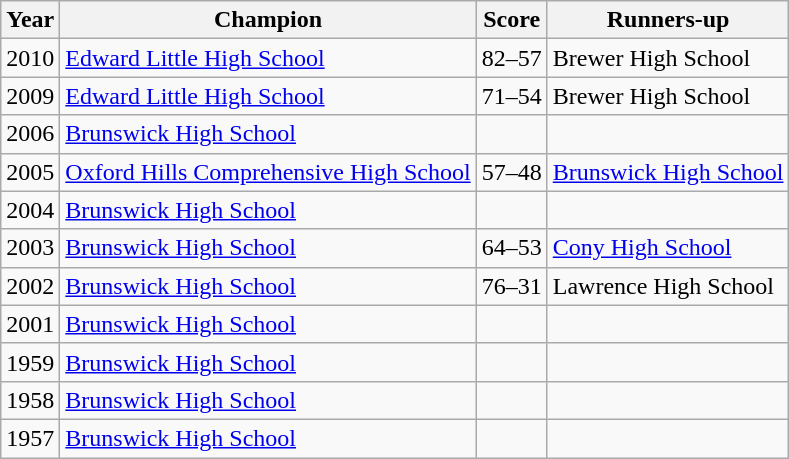<table class="wikitable" border="1">
<tr>
<th>Year</th>
<th>Champion</th>
<th>Score</th>
<th>Runners-up</th>
</tr>
<tr>
<td>2010</td>
<td><a href='#'>Edward Little High School</a></td>
<td>82–57</td>
<td>Brewer High School</td>
</tr>
<tr>
<td>2009</td>
<td><a href='#'>Edward Little High School</a></td>
<td>71–54</td>
<td>Brewer High School</td>
</tr>
<tr>
<td>2006</td>
<td><a href='#'>Brunswick High School</a></td>
<td></td>
<td></td>
</tr>
<tr>
<td>2005</td>
<td><a href='#'>Oxford Hills Comprehensive High School</a></td>
<td>57–48</td>
<td><a href='#'>Brunswick High School</a></td>
</tr>
<tr>
<td>2004</td>
<td><a href='#'>Brunswick High School</a></td>
<td></td>
<td></td>
</tr>
<tr>
<td>2003</td>
<td><a href='#'>Brunswick High School</a></td>
<td>64–53</td>
<td><a href='#'>Cony High School</a></td>
</tr>
<tr>
<td>2002</td>
<td><a href='#'>Brunswick High School</a></td>
<td>76–31</td>
<td>Lawrence High School</td>
</tr>
<tr>
<td>2001</td>
<td><a href='#'>Brunswick High School</a></td>
<td></td>
<td></td>
</tr>
<tr>
<td>1959</td>
<td><a href='#'>Brunswick High School</a></td>
<td></td>
<td></td>
</tr>
<tr>
<td>1958</td>
<td><a href='#'>Brunswick High School</a></td>
<td></td>
<td></td>
</tr>
<tr>
<td>1957</td>
<td><a href='#'>Brunswick High School</a></td>
<td></td>
<td></td>
</tr>
</table>
